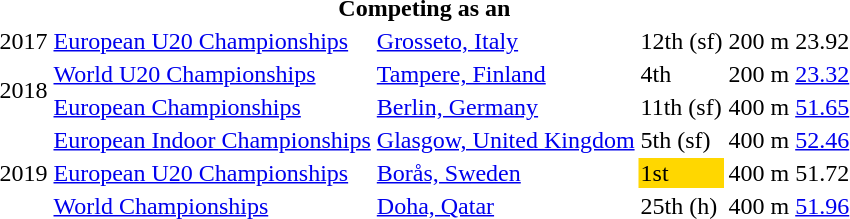<table>
<tr>
<th colspan="6">Competing as an </th>
</tr>
<tr>
<td>2017</td>
<td><a href='#'>European U20 Championships</a></td>
<td><a href='#'>Grosseto, Italy</a></td>
<td>12th (sf)</td>
<td>200 m</td>
<td>23.92</td>
</tr>
<tr>
<td rowspan=2>2018</td>
<td><a href='#'>World U20 Championships</a></td>
<td><a href='#'>Tampere, Finland</a></td>
<td>4th</td>
<td>200 m</td>
<td><a href='#'>23.32</a></td>
</tr>
<tr>
<td><a href='#'>European Championships</a></td>
<td><a href='#'>Berlin, Germany</a></td>
<td>11th (sf)</td>
<td>400 m</td>
<td><a href='#'>51.65</a></td>
</tr>
<tr>
<td rowspan=3>2019</td>
<td><a href='#'>European Indoor Championships</a></td>
<td><a href='#'>Glasgow, United Kingdom</a></td>
<td>5th (sf)</td>
<td>400 m</td>
<td><a href='#'>52.46</a></td>
</tr>
<tr>
<td><a href='#'>European U20 Championships</a></td>
<td><a href='#'>Borås, Sweden</a></td>
<td bgcolor=gold>1st</td>
<td>400 m</td>
<td>51.72</td>
</tr>
<tr>
<td><a href='#'>World Championships</a></td>
<td><a href='#'>Doha, Qatar</a></td>
<td>25th (h)</td>
<td>400 m</td>
<td><a href='#'>51.96</a></td>
</tr>
</table>
